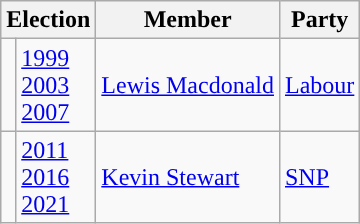<table class="wikitable">
<tr>
<th colspan="2">Election</th>
<th>Member</th>
<th>Party</th>
</tr>
<tr>
<td style="background-color: "></td>
<td><a href='#'>1999</a><br><a href='#'>2003</a><br><a href='#'>2007</a></td>
<td><a href='#'>Lewis Macdonald</a></td>
<td><a href='#'>Labour</a></td>
</tr>
<tr>
<td style="background-color: "></td>
<td><a href='#'>2011</a><br><a href='#'>2016</a><br><a href='#'>2021</a></td>
<td><a href='#'>Kevin Stewart</a></td>
<td><a href='#'>SNP</a></td>
</tr>
</table>
